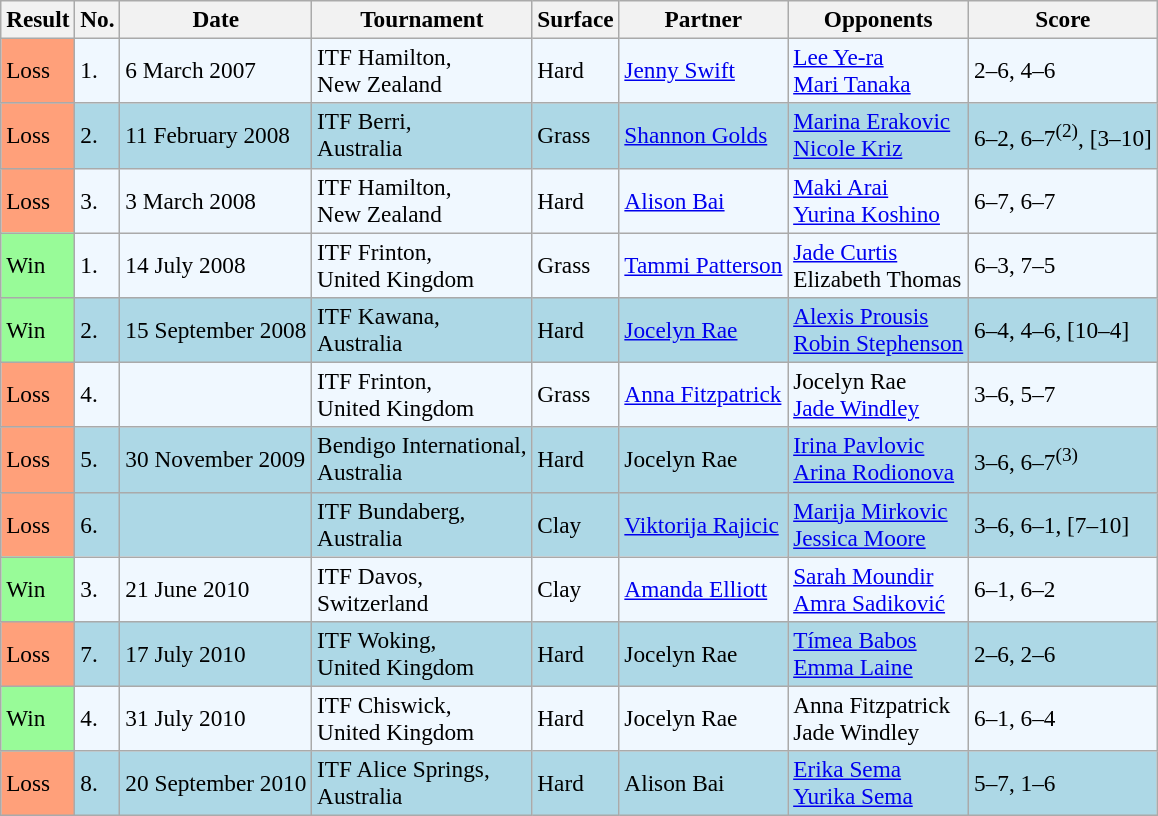<table class="sortable wikitable" style=font-size:97%>
<tr>
<th>Result</th>
<th>No.</th>
<th>Date</th>
<th>Tournament</th>
<th>Surface</th>
<th>Partner</th>
<th>Opponents</th>
<th class="unsortable">Score</th>
</tr>
<tr style="background:#f0f8ff;">
<td style="background:#ffa07a;">Loss</td>
<td>1.</td>
<td>6 March 2007</td>
<td>ITF Hamilton, <br>New Zealand</td>
<td>Hard</td>
<td> <a href='#'>Jenny Swift</a></td>
<td> <a href='#'>Lee Ye-ra</a> <br>  <a href='#'>Mari Tanaka</a></td>
<td>2–6, 4–6</td>
</tr>
<tr style="background:lightblue;">
<td style="background:#ffa07a;">Loss</td>
<td>2.</td>
<td>11 February 2008</td>
<td>ITF Berri, <br>Australia</td>
<td>Grass</td>
<td> <a href='#'>Shannon Golds</a></td>
<td> <a href='#'>Marina Erakovic</a> <br>  <a href='#'>Nicole Kriz</a></td>
<td>6–2, 6–7<sup>(2)</sup>, [3–10]</td>
</tr>
<tr style="background:#f0f8ff;">
<td style="background:#ffa07a;">Loss</td>
<td>3.</td>
<td>3 March 2008</td>
<td>ITF Hamilton, <br>New Zealand</td>
<td>Hard</td>
<td> <a href='#'>Alison Bai</a></td>
<td> <a href='#'>Maki Arai</a> <br>  <a href='#'>Yurina Koshino</a></td>
<td>6–7, 6–7</td>
</tr>
<tr style="background:#f0f8ff;">
<td style="background:#98fb98;">Win</td>
<td>1.</td>
<td>14 July 2008</td>
<td>ITF Frinton, <br>United Kingdom</td>
<td>Grass</td>
<td> <a href='#'>Tammi Patterson</a></td>
<td> <a href='#'>Jade Curtis</a> <br>  Elizabeth Thomas</td>
<td>6–3, 7–5</td>
</tr>
<tr style="background:lightblue;">
<td style="background:#98fb98;">Win</td>
<td>2.</td>
<td>15 September 2008</td>
<td>ITF Kawana, <br>Australia</td>
<td>Hard</td>
<td> <a href='#'>Jocelyn Rae</a></td>
<td> <a href='#'>Alexis Prousis</a> <br>  <a href='#'>Robin Stephenson</a></td>
<td>6–4, 4–6, [10–4]</td>
</tr>
<tr style="background:#f0f8ff;">
<td style="background:#ffa07a;">Loss</td>
<td>4.</td>
<td></td>
<td>ITF Frinton, <br>United Kingdom</td>
<td>Grass</td>
<td> <a href='#'>Anna Fitzpatrick</a></td>
<td> Jocelyn Rae <br>  <a href='#'>Jade Windley</a></td>
<td>3–6, 5–7</td>
</tr>
<tr style="background:lightblue;">
<td style="background:#ffa07a;">Loss</td>
<td>5.</td>
<td>30 November 2009</td>
<td>Bendigo International, <br>Australia</td>
<td>Hard</td>
<td> Jocelyn Rae</td>
<td> <a href='#'>Irina Pavlovic</a> <br>  <a href='#'>Arina Rodionova</a></td>
<td>3–6, 6–7<sup>(3)</sup></td>
</tr>
<tr style="background:lightblue;">
<td style="background:#ffa07a;">Loss</td>
<td>6.</td>
<td></td>
<td>ITF Bundaberg, <br>Australia</td>
<td>Clay</td>
<td> <a href='#'>Viktorija Rajicic</a></td>
<td> <a href='#'>Marija Mirkovic</a> <br>  <a href='#'>Jessica Moore</a></td>
<td>3–6, 6–1, [7–10]</td>
</tr>
<tr style="background:#f0f8ff;">
<td style="background:#98fb98;">Win</td>
<td>3.</td>
<td>21 June 2010</td>
<td>ITF Davos, <br>Switzerland</td>
<td>Clay</td>
<td> <a href='#'>Amanda Elliott</a></td>
<td> <a href='#'>Sarah Moundir</a> <br>  <a href='#'>Amra Sadiković</a></td>
<td>6–1, 6–2</td>
</tr>
<tr style="background:lightblue;">
<td style="background:#ffa07a;">Loss</td>
<td>7.</td>
<td>17 July 2010</td>
<td>ITF Woking, <br>United Kingdom</td>
<td>Hard</td>
<td> Jocelyn Rae</td>
<td> <a href='#'>Tímea Babos</a> <br>  <a href='#'>Emma Laine</a></td>
<td>2–6, 2–6</td>
</tr>
<tr style="background:#f0f8ff;">
<td style="background:#98fb98;">Win</td>
<td>4.</td>
<td>31 July 2010</td>
<td>ITF Chiswick, <br>United Kingdom</td>
<td>Hard</td>
<td> Jocelyn Rae</td>
<td> Anna Fitzpatrick <br>  Jade Windley</td>
<td>6–1, 6–4</td>
</tr>
<tr style="background:lightblue;">
<td style="background:#ffa07a;">Loss</td>
<td>8.</td>
<td>20 September 2010</td>
<td>ITF Alice Springs, <br>Australia</td>
<td>Hard</td>
<td> Alison Bai</td>
<td> <a href='#'>Erika Sema</a> <br>  <a href='#'>Yurika Sema</a></td>
<td>5–7, 1–6</td>
</tr>
</table>
